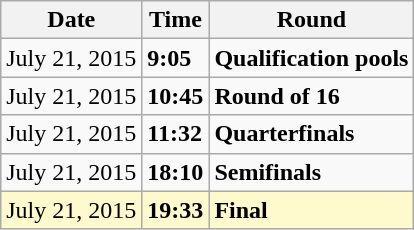<table class="wikitable">
<tr>
<th>Date</th>
<th>Time</th>
<th>Round</th>
</tr>
<tr>
<td>July 21, 2015</td>
<td><strong>9:05</strong></td>
<td><strong>Qualification pools</strong></td>
</tr>
<tr>
<td>July 21, 2015</td>
<td><strong>10:45</strong></td>
<td><strong>Round of 16</strong></td>
</tr>
<tr>
<td>July 21, 2015</td>
<td><strong>11:32</strong></td>
<td><strong>Quarterfinals</strong></td>
</tr>
<tr>
<td>July 21, 2015</td>
<td><strong>18:10</strong></td>
<td><strong>Semifinals</strong></td>
</tr>
<tr style=background:lemonchiffon>
<td>July 21, 2015</td>
<td><strong>19:33</strong></td>
<td><strong>Final</strong></td>
</tr>
</table>
